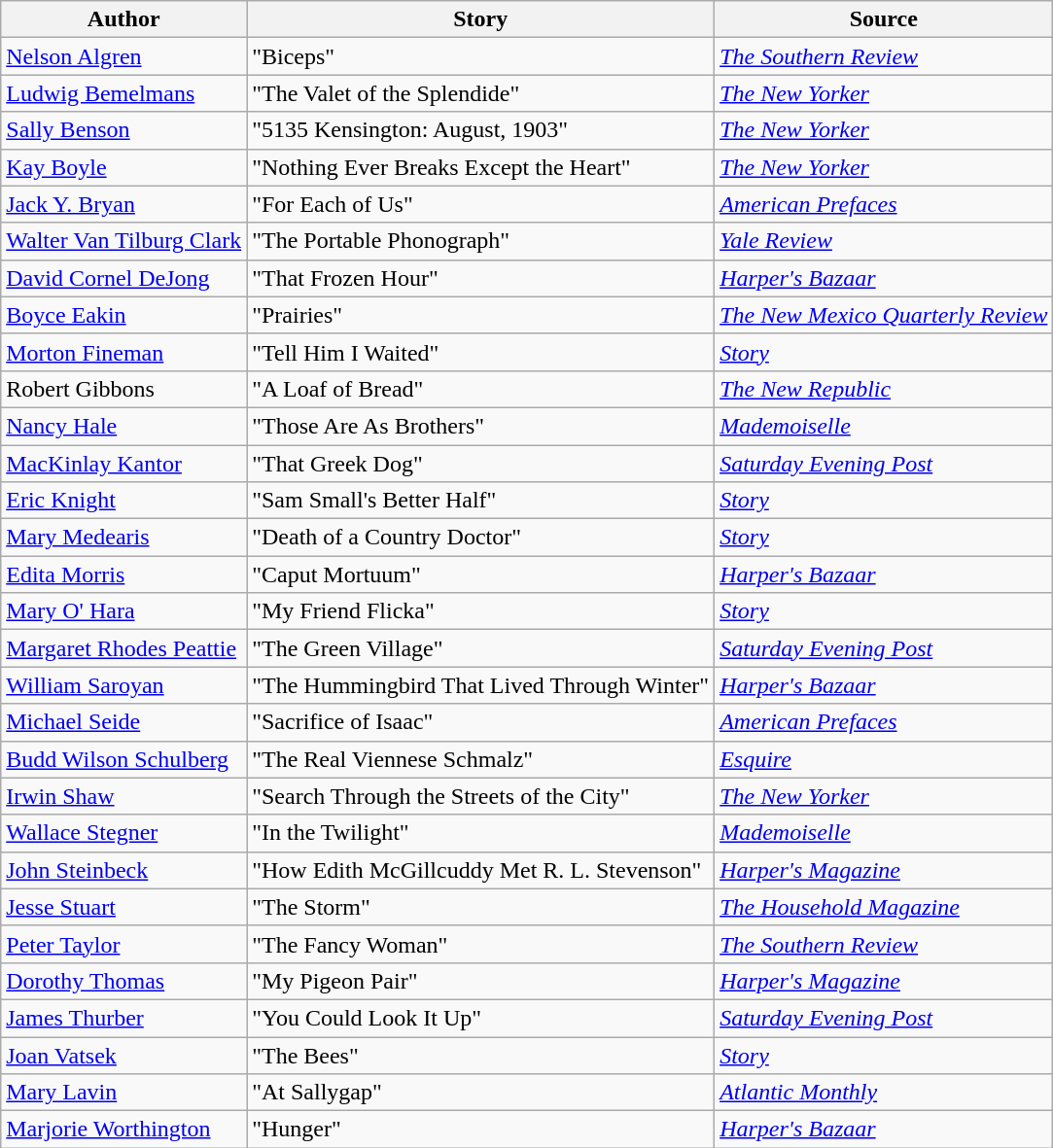<table class="wikitable">
<tr>
<th>Author</th>
<th>Story</th>
<th>Source</th>
</tr>
<tr>
<td><a href='#'>Nelson Algren</a></td>
<td>"Biceps"</td>
<td><em><a href='#'>The Southern Review</a></em></td>
</tr>
<tr>
<td><a href='#'>Ludwig Bemelmans</a></td>
<td>"The Valet of the Splendide"</td>
<td><em><a href='#'>The New Yorker</a></em></td>
</tr>
<tr>
<td><a href='#'>Sally Benson</a></td>
<td>"5135 Kensington: August, 1903"</td>
<td><em><a href='#'>The New Yorker</a></em></td>
</tr>
<tr>
<td><a href='#'>Kay Boyle</a></td>
<td>"Nothing Ever Breaks Except the Heart"</td>
<td><em><a href='#'>The New Yorker</a></em></td>
</tr>
<tr>
<td><a href='#'>Jack Y. Bryan</a></td>
<td>"For Each of Us"</td>
<td><em><a href='#'>American Prefaces</a></em></td>
</tr>
<tr>
<td><a href='#'>Walter Van Tilburg Clark</a></td>
<td>"The Portable Phonograph"</td>
<td><em><a href='#'>Yale Review</a></em></td>
</tr>
<tr>
<td><a href='#'>David Cornel DeJong</a></td>
<td>"That Frozen Hour"</td>
<td><em><a href='#'>Harper's Bazaar</a></em></td>
</tr>
<tr>
<td><a href='#'>Boyce Eakin</a></td>
<td>"Prairies"</td>
<td><em><a href='#'>The New Mexico Quarterly Review</a></em></td>
</tr>
<tr>
<td><a href='#'>Morton Fineman</a></td>
<td>"Tell Him I Waited"</td>
<td><a href='#'><em>Story</em></a></td>
</tr>
<tr>
<td>Robert Gibbons</td>
<td>"A Loaf of Bread"</td>
<td><em><a href='#'>The New Republic</a></em></td>
</tr>
<tr>
<td><a href='#'>Nancy Hale</a></td>
<td>"Those Are As Brothers"</td>
<td><a href='#'><em>Mademoiselle</em></a></td>
</tr>
<tr>
<td><a href='#'>MacKinlay Kantor</a></td>
<td>"That Greek Dog"</td>
<td><em><a href='#'>Saturday Evening Post</a></em></td>
</tr>
<tr>
<td><a href='#'>Eric Knight</a></td>
<td>"Sam Small's Better Half"</td>
<td><a href='#'><em>Story</em></a></td>
</tr>
<tr>
<td><a href='#'>Mary Medearis</a></td>
<td>"Death of a Country Doctor"</td>
<td><a href='#'><em>Story</em></a></td>
</tr>
<tr>
<td><a href='#'>Edita Morris</a></td>
<td>"Caput Mortuum"</td>
<td><em><a href='#'>Harper's Bazaar</a></em></td>
</tr>
<tr>
<td><a href='#'>Mary O' Hara</a></td>
<td>"My Friend Flicka"</td>
<td><a href='#'><em>Story</em></a></td>
</tr>
<tr>
<td><a href='#'>Margaret Rhodes Peattie</a></td>
<td>"The Green Village"</td>
<td><em><a href='#'>Saturday Evening Post</a></em></td>
</tr>
<tr>
<td><a href='#'>William Saroyan</a></td>
<td>"The Hummingbird That Lived Through Winter"</td>
<td><em><a href='#'>Harper's Bazaar</a></em></td>
</tr>
<tr>
<td><a href='#'>Michael Seide</a></td>
<td>"Sacrifice of Isaac"</td>
<td><em><a href='#'>American Prefaces</a></em></td>
</tr>
<tr>
<td><a href='#'>Budd Wilson Schulberg</a></td>
<td>"The Real Viennese Schmalz"</td>
<td><a href='#'><em>Esquire</em></a></td>
</tr>
<tr>
<td><a href='#'>Irwin Shaw</a></td>
<td>"Search Through the Streets of the City"</td>
<td><em><a href='#'>The New Yorker</a></em></td>
</tr>
<tr>
<td><a href='#'>Wallace Stegner</a></td>
<td>"In the Twilight"</td>
<td><a href='#'><em>Mademoiselle</em></a></td>
</tr>
<tr>
<td><a href='#'>John Steinbeck</a></td>
<td>"How Edith McGillcuddy Met R. L. Stevenson"</td>
<td><em><a href='#'>Harper's Magazine</a></em></td>
</tr>
<tr>
<td><a href='#'>Jesse Stuart</a></td>
<td>"The Storm"</td>
<td><em><a href='#'>The Household Magazine</a></em></td>
</tr>
<tr>
<td><a href='#'>Peter Taylor</a></td>
<td>"The Fancy Woman"</td>
<td><em><a href='#'>The Southern Review</a></em></td>
</tr>
<tr>
<td><a href='#'>Dorothy Thomas</a></td>
<td>"My Pigeon Pair"</td>
<td><em><a href='#'>Harper's Magazine</a></em></td>
</tr>
<tr>
<td><a href='#'>James Thurber</a></td>
<td>"You Could Look It Up"</td>
<td><em><a href='#'>Saturday Evening Post</a></em></td>
</tr>
<tr>
<td><a href='#'>Joan Vatsek</a></td>
<td>"The Bees"</td>
<td><a href='#'><em>Story</em></a></td>
</tr>
<tr>
<td><a href='#'>Mary Lavin</a></td>
<td>"At Sallygap"</td>
<td><em><a href='#'>Atlantic Monthly</a></em></td>
</tr>
<tr>
<td><a href='#'>Marjorie Worthington</a></td>
<td>"Hunger"</td>
<td><em><a href='#'>Harper's Bazaar</a></em></td>
</tr>
</table>
